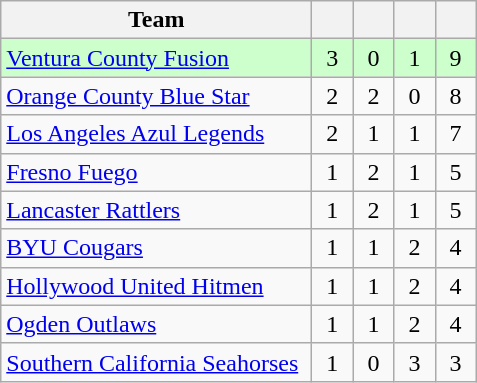<table class="wikitable" style="text-align: center">
<tr>
<th style="width:200px;">Team</th>
<th style="width:20px;"></th>
<th style="width:20px;"></th>
<th style="width:20px;"></th>
<th style="width:20px;"></th>
</tr>
<tr style="background:#cfc;">
<td align="left"><a href='#'>Ventura County Fusion</a></td>
<td>3</td>
<td>0</td>
<td>1</td>
<td>9</td>
</tr>
<tr>
<td align="left"><a href='#'>Orange County Blue Star</a></td>
<td>2</td>
<td>2</td>
<td>0</td>
<td>8</td>
</tr>
<tr>
<td align="left"><a href='#'>Los Angeles Azul Legends</a></td>
<td>2</td>
<td>1</td>
<td>1</td>
<td>7</td>
</tr>
<tr>
<td align="left"><a href='#'>Fresno Fuego</a></td>
<td>1</td>
<td>2</td>
<td>1</td>
<td>5</td>
</tr>
<tr>
<td align="left"><a href='#'>Lancaster Rattlers</a></td>
<td>1</td>
<td>2</td>
<td>1</td>
<td>5</td>
</tr>
<tr>
<td align="left"><a href='#'>BYU Cougars</a></td>
<td>1</td>
<td>1</td>
<td>2</td>
<td>4</td>
</tr>
<tr>
<td align="left"><a href='#'>Hollywood United Hitmen</a></td>
<td>1</td>
<td>1</td>
<td>2</td>
<td>4</td>
</tr>
<tr>
<td align="left"><a href='#'>Ogden Outlaws</a></td>
<td>1</td>
<td>1</td>
<td>2</td>
<td>4</td>
</tr>
<tr>
<td align="left"><a href='#'>Southern California Seahorses</a></td>
<td>1</td>
<td>0</td>
<td>3</td>
<td>3</td>
</tr>
</table>
